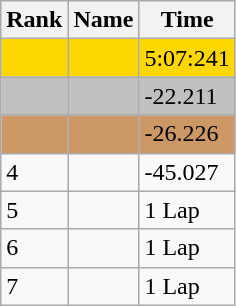<table class="wikitable">
<tr>
<th>Rank</th>
<th>Name</th>
<th>Time</th>
</tr>
<tr style="background:gold;">
<td></td>
<td></td>
<td>5:07:241</td>
</tr>
<tr style="background:silver;">
<td></td>
<td></td>
<td>-22.211</td>
</tr>
<tr style="background:#cc9966;">
<td></td>
<td></td>
<td>-26.226</td>
</tr>
<tr>
<td>4</td>
<td></td>
<td>-45.027</td>
</tr>
<tr>
<td>5</td>
<td></td>
<td>1 Lap</td>
</tr>
<tr>
<td>6</td>
<td></td>
<td>1 Lap</td>
</tr>
<tr>
<td>7</td>
<td></td>
<td>1 Lap</td>
</tr>
</table>
